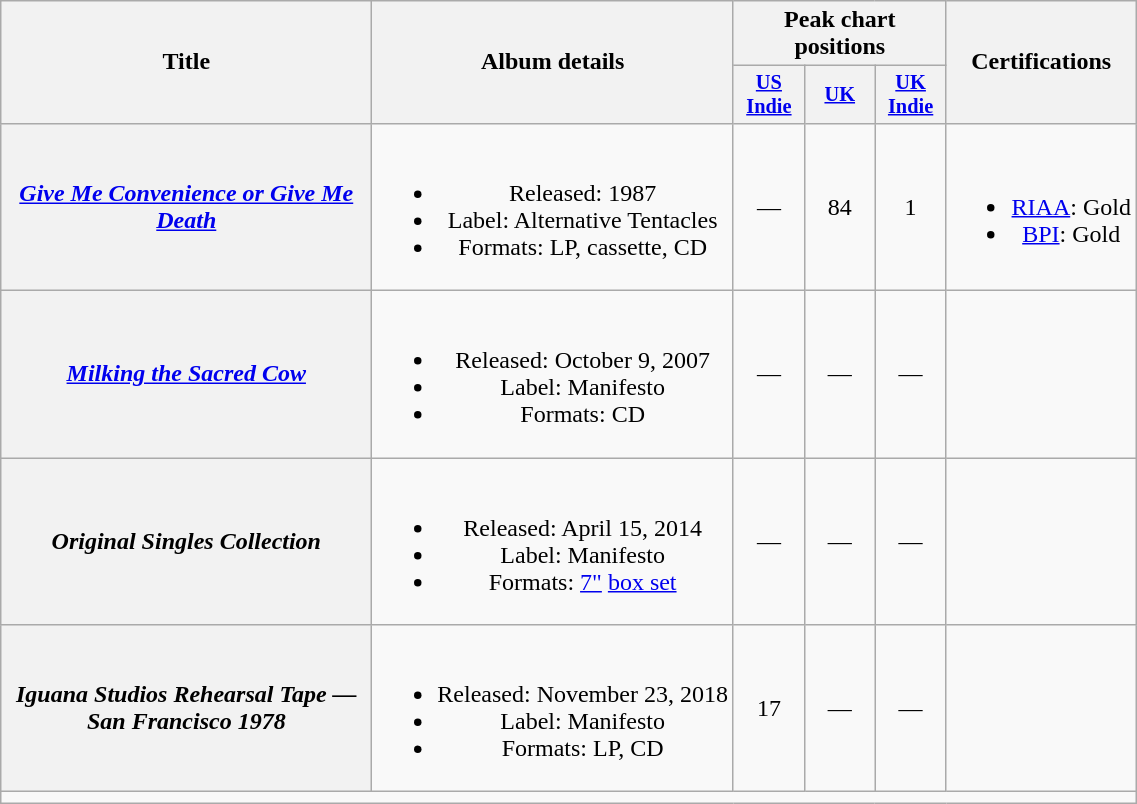<table class="wikitable plainrowheaders" style="text-align:center;">
<tr>
<th scope="col" rowspan="2" style="width:15em;">Title</th>
<th scope="col" rowspan="2">Album details</th>
<th colspan="3">Peak chart positions</th>
<th scope="col" rowspan="2">Certifications</th>
</tr>
<tr>
<th style="width:3em;font-size:85%"><a href='#'>US<br>Indie</a><br></th>
<th style="width:3em;font-size:85%"><a href='#'>UK</a><br></th>
<th style="width:3em;font-size:85%"><a href='#'>UK<br>Indie</a><br></th>
</tr>
<tr>
<th scope="row"><em><a href='#'>Give Me Convenience or Give Me Death</a></em></th>
<td><br><ul><li>Released: 1987</li><li>Label: Alternative Tentacles</li><li>Formats: LP, cassette, CD</li></ul></td>
<td>—</td>
<td>84</td>
<td>1</td>
<td><br><ul><li><a href='#'>RIAA</a>: Gold</li><li><a href='#'>BPI</a>: Gold</li></ul></td>
</tr>
<tr>
<th scope="row"><em><a href='#'>Milking the Sacred Cow</a></em></th>
<td><br><ul><li>Released: October 9, 2007</li><li>Label: Manifesto</li><li>Formats: CD</li></ul></td>
<td>—</td>
<td>—</td>
<td>—</td>
<td></td>
</tr>
<tr>
<th scope="row"><em>Original Singles Collection</em></th>
<td><br><ul><li>Released: April 15, 2014</li><li>Label: Manifesto</li><li>Formats: <a href='#'>7"</a> <a href='#'>box set</a></li></ul></td>
<td>—</td>
<td>—</td>
<td>—</td>
<td></td>
</tr>
<tr>
<th scope="row"><em>Iguana</em> <em>Studios Rehearsal Tape — San Francisco 1978</em></th>
<td><br><ul><li>Released: November 23, 2018</li><li>Label: Manifesto</li><li>Formats: LP, CD</li></ul></td>
<td>17</td>
<td>—</td>
<td>—</td>
<td></td>
</tr>
<tr>
<td colspan="6"></td>
</tr>
</table>
